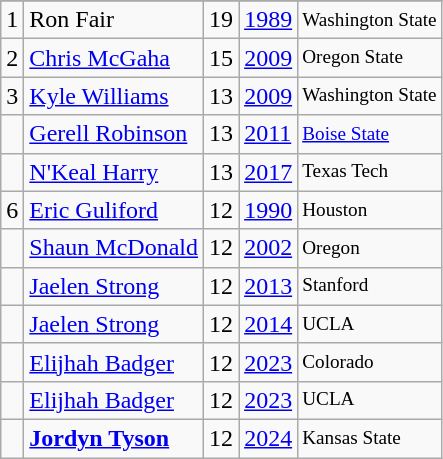<table class="wikitable">
<tr>
</tr>
<tr>
<td>1</td>
<td>Ron Fair</td>
<td>19</td>
<td><a href='#'>1989</a></td>
<td style="font-size:80%;">Washington State</td>
</tr>
<tr>
<td>2</td>
<td><a href='#'>Chris McGaha</a></td>
<td>15</td>
<td><a href='#'>2009</a></td>
<td style="font-size:80%;">Oregon State</td>
</tr>
<tr>
<td>3</td>
<td><a href='#'>Kyle Williams</a></td>
<td>13</td>
<td><a href='#'>2009</a></td>
<td style="font-size:80%;">Washington State</td>
</tr>
<tr>
<td></td>
<td><a href='#'>Gerell Robinson</a></td>
<td>13</td>
<td><a href='#'>2011</a></td>
<td style="font-size:80%;"><a href='#'>Boise State</a></td>
</tr>
<tr>
<td></td>
<td><a href='#'>N'Keal Harry</a></td>
<td>13</td>
<td><a href='#'>2017</a></td>
<td style="font-size:80%;">Texas Tech</td>
</tr>
<tr>
<td>6</td>
<td><a href='#'>Eric Guliford</a></td>
<td>12</td>
<td><a href='#'>1990</a></td>
<td style="font-size:80%;">Houston</td>
</tr>
<tr>
<td></td>
<td><a href='#'>Shaun McDonald</a></td>
<td>12</td>
<td><a href='#'>2002</a></td>
<td style="font-size:80%;">Oregon</td>
</tr>
<tr>
<td></td>
<td><a href='#'>Jaelen Strong</a></td>
<td>12</td>
<td><a href='#'>2013</a></td>
<td style="font-size:80%;">Stanford</td>
</tr>
<tr>
<td></td>
<td><a href='#'>Jaelen Strong</a></td>
<td>12</td>
<td><a href='#'>2014</a></td>
<td style="font-size:80%;">UCLA</td>
</tr>
<tr>
<td></td>
<td><a href='#'>Elijhah Badger</a></td>
<td>12</td>
<td><a href='#'>2023</a></td>
<td style="font-size:80%;">Colorado</td>
</tr>
<tr>
<td></td>
<td><a href='#'>Elijhah Badger</a></td>
<td>12</td>
<td><a href='#'>2023</a></td>
<td style="font-size:80%;">UCLA</td>
</tr>
<tr>
<td></td>
<td><strong><a href='#'>Jordyn Tyson</a></strong></td>
<td>12</td>
<td><a href='#'>2024</a></td>
<td style="font-size:80%;">Kansas State</td>
</tr>
</table>
